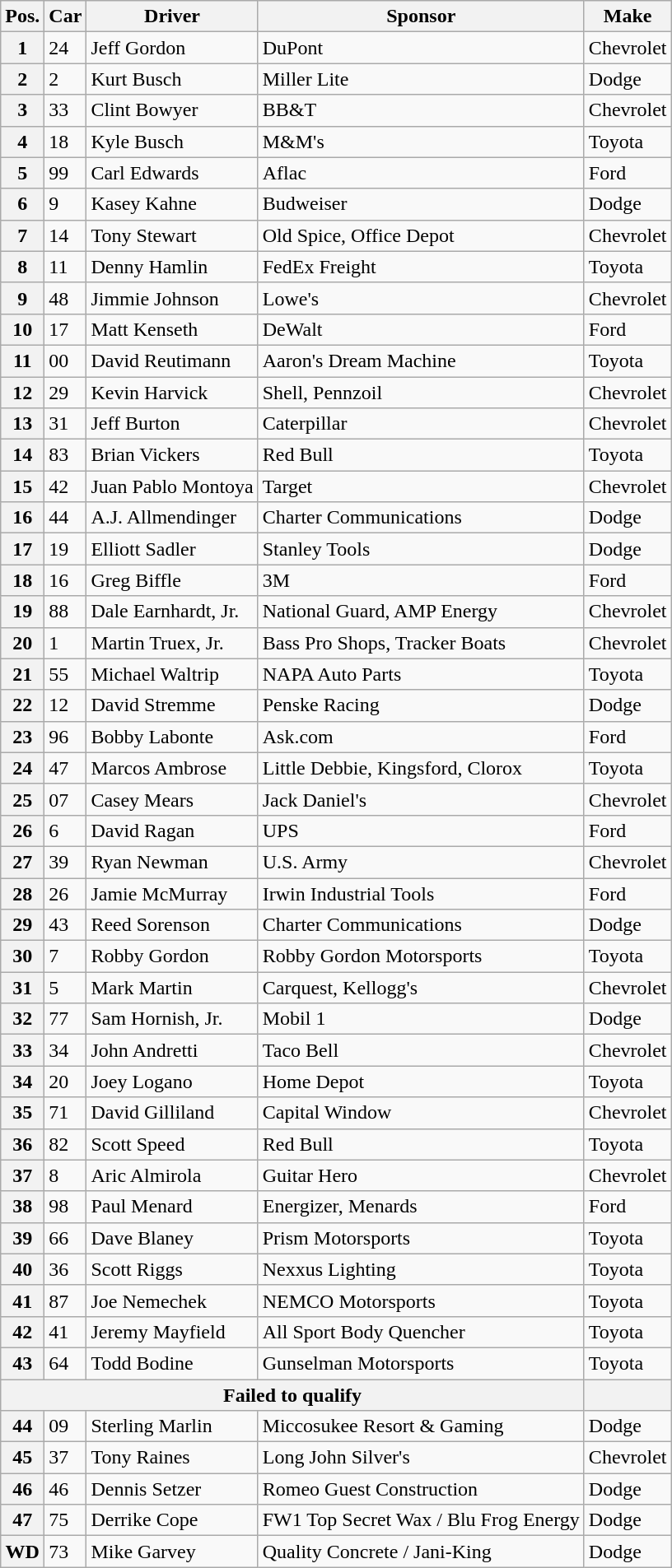<table class="wikitable">
<tr>
<th>Pos.</th>
<th>Car</th>
<th>Driver</th>
<th>Sponsor</th>
<th>Make</th>
</tr>
<tr>
<th>1</th>
<td>24</td>
<td>Jeff Gordon</td>
<td>DuPont</td>
<td>Chevrolet</td>
</tr>
<tr>
<th>2</th>
<td>2</td>
<td>Kurt Busch</td>
<td>Miller Lite</td>
<td>Dodge</td>
</tr>
<tr>
<th>3</th>
<td>33</td>
<td>Clint Bowyer</td>
<td>BB&T</td>
<td>Chevrolet</td>
</tr>
<tr>
<th>4</th>
<td>18</td>
<td>Kyle Busch</td>
<td>M&M's</td>
<td>Toyota</td>
</tr>
<tr>
<th>5</th>
<td>99</td>
<td>Carl Edwards</td>
<td>Aflac</td>
<td>Ford</td>
</tr>
<tr>
<th>6</th>
<td>9</td>
<td>Kasey Kahne</td>
<td>Budweiser</td>
<td>Dodge</td>
</tr>
<tr>
<th>7</th>
<td>14</td>
<td>Tony Stewart</td>
<td>Old Spice, Office Depot</td>
<td>Chevrolet</td>
</tr>
<tr>
<th>8</th>
<td>11</td>
<td>Denny Hamlin</td>
<td>FedEx Freight</td>
<td>Toyota</td>
</tr>
<tr>
<th>9</th>
<td>48</td>
<td>Jimmie Johnson</td>
<td>Lowe's</td>
<td>Chevrolet</td>
</tr>
<tr>
<th>10</th>
<td>17</td>
<td>Matt Kenseth</td>
<td>DeWalt</td>
<td>Ford</td>
</tr>
<tr>
<th>11</th>
<td>00</td>
<td>David Reutimann</td>
<td>Aaron's Dream Machine</td>
<td>Toyota</td>
</tr>
<tr>
<th>12</th>
<td>29</td>
<td>Kevin Harvick</td>
<td>Shell, Pennzoil</td>
<td>Chevrolet</td>
</tr>
<tr>
<th>13</th>
<td>31</td>
<td>Jeff Burton</td>
<td>Caterpillar</td>
<td>Chevrolet</td>
</tr>
<tr>
<th>14</th>
<td>83</td>
<td>Brian Vickers</td>
<td>Red Bull</td>
<td>Toyota</td>
</tr>
<tr>
<th>15</th>
<td>42</td>
<td>Juan Pablo Montoya</td>
<td>Target</td>
<td>Chevrolet</td>
</tr>
<tr>
<th>16</th>
<td>44</td>
<td>A.J. Allmendinger</td>
<td>Charter Communications</td>
<td>Dodge</td>
</tr>
<tr>
<th>17</th>
<td>19</td>
<td>Elliott Sadler</td>
<td>Stanley Tools</td>
<td>Dodge</td>
</tr>
<tr>
<th>18</th>
<td>16</td>
<td>Greg Biffle</td>
<td>3M</td>
<td>Ford</td>
</tr>
<tr>
<th>19</th>
<td>88</td>
<td>Dale Earnhardt, Jr.</td>
<td>National Guard, AMP Energy</td>
<td>Chevrolet</td>
</tr>
<tr>
<th>20</th>
<td>1</td>
<td>Martin Truex, Jr.</td>
<td>Bass Pro Shops, Tracker Boats</td>
<td>Chevrolet</td>
</tr>
<tr>
<th>21</th>
<td>55</td>
<td>Michael Waltrip</td>
<td>NAPA Auto Parts</td>
<td>Toyota</td>
</tr>
<tr>
<th>22</th>
<td>12</td>
<td>David Stremme</td>
<td>Penske Racing</td>
<td>Dodge</td>
</tr>
<tr>
<th>23</th>
<td>96</td>
<td>Bobby Labonte</td>
<td>Ask.com</td>
<td>Ford</td>
</tr>
<tr>
<th>24</th>
<td>47</td>
<td>Marcos Ambrose</td>
<td>Little Debbie, Kingsford, Clorox</td>
<td>Toyota</td>
</tr>
<tr>
<th>25</th>
<td>07</td>
<td>Casey Mears</td>
<td>Jack Daniel's</td>
<td>Chevrolet</td>
</tr>
<tr>
<th>26</th>
<td>6</td>
<td>David Ragan</td>
<td>UPS</td>
<td>Ford</td>
</tr>
<tr>
<th>27</th>
<td>39</td>
<td>Ryan Newman</td>
<td>U.S. Army</td>
<td>Chevrolet</td>
</tr>
<tr>
<th>28</th>
<td>26</td>
<td>Jamie McMurray</td>
<td>Irwin Industrial Tools</td>
<td>Ford</td>
</tr>
<tr>
<th>29</th>
<td>43</td>
<td>Reed Sorenson</td>
<td>Charter Communications</td>
<td>Dodge</td>
</tr>
<tr>
<th>30</th>
<td>7</td>
<td>Robby Gordon</td>
<td>Robby Gordon Motorsports</td>
<td>Toyota</td>
</tr>
<tr>
<th>31</th>
<td>5</td>
<td>Mark Martin</td>
<td>Carquest, Kellogg's</td>
<td>Chevrolet</td>
</tr>
<tr>
<th>32</th>
<td>77</td>
<td>Sam Hornish, Jr.</td>
<td>Mobil 1</td>
<td>Dodge</td>
</tr>
<tr>
<th>33</th>
<td>34</td>
<td>John Andretti</td>
<td>Taco Bell</td>
<td>Chevrolet</td>
</tr>
<tr>
<th>34</th>
<td>20</td>
<td>Joey Logano</td>
<td>Home Depot</td>
<td>Toyota</td>
</tr>
<tr>
<th>35</th>
<td>71</td>
<td>David Gilliland</td>
<td>Capital Window</td>
<td>Chevrolet</td>
</tr>
<tr>
<th>36</th>
<td>82</td>
<td>Scott Speed</td>
<td>Red Bull</td>
<td>Toyota</td>
</tr>
<tr>
<th>37</th>
<td>8</td>
<td>Aric Almirola</td>
<td>Guitar Hero</td>
<td>Chevrolet</td>
</tr>
<tr>
<th>38</th>
<td>98</td>
<td>Paul Menard</td>
<td>Energizer, Menards</td>
<td>Ford</td>
</tr>
<tr>
<th>39</th>
<td>66</td>
<td>Dave Blaney</td>
<td>Prism Motorsports</td>
<td>Toyota</td>
</tr>
<tr>
<th>40</th>
<td>36</td>
<td>Scott Riggs</td>
<td>Nexxus Lighting</td>
<td>Toyota</td>
</tr>
<tr>
<th>41</th>
<td>87</td>
<td>Joe Nemechek</td>
<td>NEMCO Motorsports</td>
<td>Toyota</td>
</tr>
<tr>
<th>42</th>
<td>41</td>
<td>Jeremy Mayfield</td>
<td>All Sport Body Quencher</td>
<td>Toyota</td>
</tr>
<tr>
<th>43</th>
<td>64</td>
<td>Todd Bodine</td>
<td>Gunselman Motorsports</td>
<td>Toyota</td>
</tr>
<tr>
<th colspan="4">Failed to qualify</th>
<th></th>
</tr>
<tr>
<th>44</th>
<td>09</td>
<td>Sterling Marlin</td>
<td>Miccosukee Resort & Gaming</td>
<td>Dodge</td>
</tr>
<tr>
<th>45</th>
<td>37</td>
<td>Tony Raines</td>
<td>Long John Silver's</td>
<td>Chevrolet</td>
</tr>
<tr>
<th>46</th>
<td>46</td>
<td>Dennis Setzer</td>
<td>Romeo Guest Construction</td>
<td>Dodge</td>
</tr>
<tr>
<th>47</th>
<td>75</td>
<td>Derrike Cope</td>
<td>FW1 Top Secret Wax / Blu Frog Energy</td>
<td>Dodge</td>
</tr>
<tr>
<th>WD</th>
<td>73</td>
<td>Mike Garvey</td>
<td>Quality Concrete / Jani-King</td>
<td>Dodge</td>
</tr>
</table>
